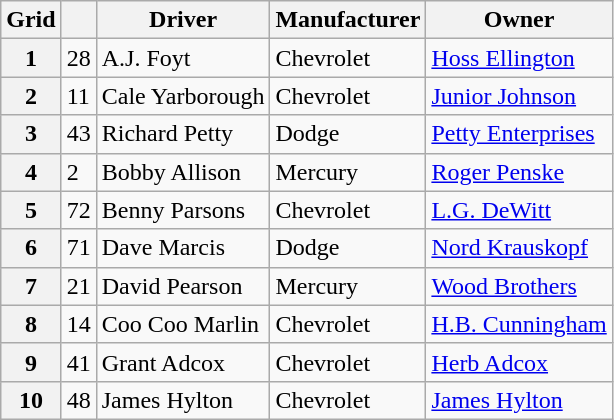<table class="wikitable">
<tr>
<th>Grid</th>
<th></th>
<th>Driver</th>
<th>Manufacturer</th>
<th>Owner</th>
</tr>
<tr>
<th>1</th>
<td>28</td>
<td>A.J. Foyt</td>
<td>Chevrolet</td>
<td><a href='#'>Hoss Ellington</a></td>
</tr>
<tr>
<th>2</th>
<td>11</td>
<td>Cale Yarborough</td>
<td>Chevrolet</td>
<td><a href='#'>Junior Johnson</a></td>
</tr>
<tr>
<th>3</th>
<td>43</td>
<td>Richard Petty</td>
<td>Dodge</td>
<td><a href='#'>Petty Enterprises</a></td>
</tr>
<tr>
<th>4</th>
<td>2</td>
<td>Bobby Allison</td>
<td>Mercury</td>
<td><a href='#'>Roger Penske</a></td>
</tr>
<tr>
<th>5</th>
<td>72</td>
<td>Benny Parsons</td>
<td>Chevrolet</td>
<td><a href='#'>L.G. DeWitt</a></td>
</tr>
<tr>
<th>6</th>
<td>71</td>
<td>Dave Marcis</td>
<td>Dodge</td>
<td><a href='#'>Nord Krauskopf</a></td>
</tr>
<tr>
<th>7</th>
<td>21</td>
<td>David Pearson</td>
<td>Mercury</td>
<td><a href='#'>Wood Brothers</a></td>
</tr>
<tr>
<th>8</th>
<td>14</td>
<td>Coo Coo Marlin</td>
<td>Chevrolet</td>
<td><a href='#'>H.B. Cunningham</a></td>
</tr>
<tr>
<th>9</th>
<td>41</td>
<td>Grant Adcox</td>
<td>Chevrolet</td>
<td><a href='#'>Herb Adcox</a></td>
</tr>
<tr>
<th>10</th>
<td>48</td>
<td>James Hylton</td>
<td>Chevrolet</td>
<td><a href='#'>James Hylton</a></td>
</tr>
</table>
